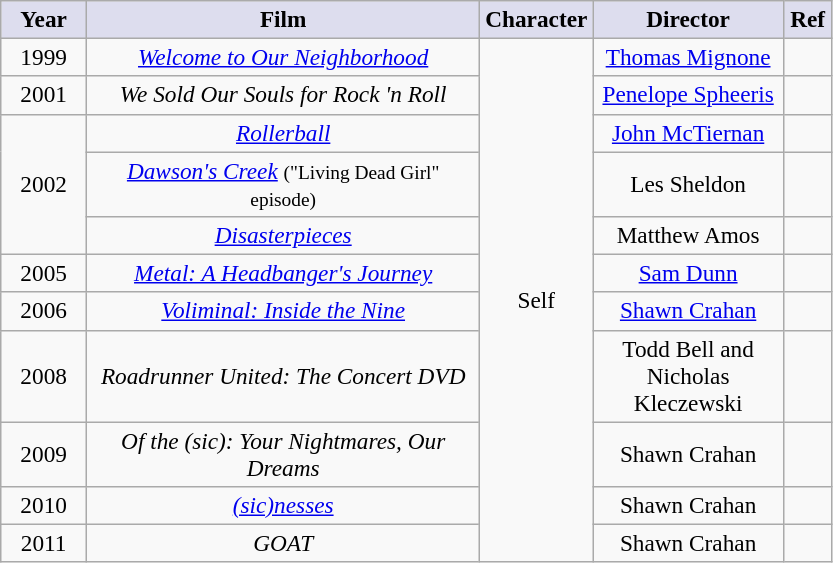<table class="wikitable sortable" style="font-size:97%; text-align:center; margin: 6px;">
<tr>
<th style="background:#dde; width:50px;">Year</th>
<th style="background:#dde; width:255px;">Film</th>
<th style="background:#dde; width:22px;">Character</th>
<th style="background:#dde; width:120px;">Director</th>
<th style="background:#dde; width:25px;">Ref</th>
</tr>
<tr>
<td>1999</td>
<td><em><a href='#'>Welcome to Our Neighborhood</a></em></td>
<td rowspan="11">Self</td>
<td><a href='#'>Thomas Mignone</a></td>
<td><br></td>
</tr>
<tr>
<td>2001</td>
<td><em>We Sold Our Souls for Rock 'n Roll</em></td>
<td><a href='#'>Penelope Spheeris</a></td>
<td><br></td>
</tr>
<tr>
<td rowspan="3">2002</td>
<td><em><a href='#'>Rollerball</a></em></td>
<td><a href='#'>John McTiernan</a></td>
<td><br></td>
</tr>
<tr>
<td><em><a href='#'>Dawson's Creek</a></em> <small>("Living Dead Girl" episode)</small></td>
<td>Les Sheldon</td>
<td></td>
</tr>
<tr>
<td><em><a href='#'>Disasterpieces</a></em></td>
<td>Matthew Amos</td>
<td><br></td>
</tr>
<tr>
<td>2005</td>
<td><em><a href='#'>Metal: A Headbanger's Journey</a></em></td>
<td><a href='#'>Sam Dunn</a></td>
<td><br></td>
</tr>
<tr>
<td>2006</td>
<td><em><a href='#'>Voliminal: Inside the Nine</a></em></td>
<td><a href='#'>Shawn Crahan</a></td>
<td><br></td>
</tr>
<tr>
<td>2008</td>
<td><em>Roadrunner United: The Concert DVD</em></td>
<td>Todd Bell and Nicholas Kleczewski</td>
<td></td>
</tr>
<tr>
<td>2009</td>
<td><em>Of the (sic): Your Nightmares, Our Dreams</em></td>
<td>Shawn Crahan</td>
<td><br></td>
</tr>
<tr>
<td>2010</td>
<td><em><a href='#'>(sic)nesses</a></em></td>
<td>Shawn Crahan</td>
<td></td>
</tr>
<tr>
<td>2011</td>
<td><em>GOAT</em></td>
<td>Shawn Crahan</td>
<td></td>
</tr>
</table>
